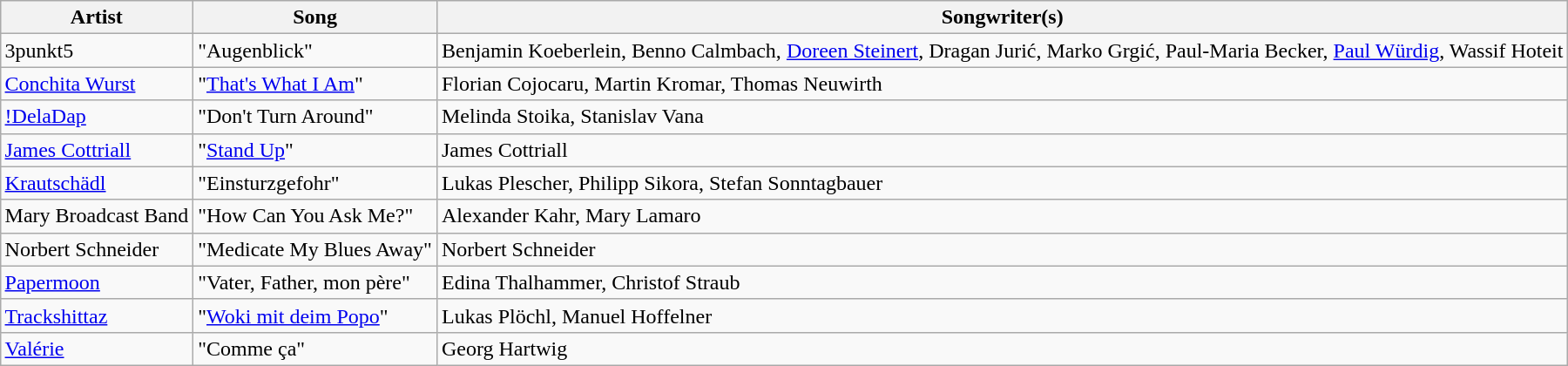<table class="sortable wikitable" style="margin: 1em auto 1em auto; text-align:left">
<tr>
<th>Artist</th>
<th>Song</th>
<th>Songwriter(s)</th>
</tr>
<tr>
<td>3punkt5</td>
<td>"Augenblick"</td>
<td>Benjamin Koeberlein, Benno Calmbach, <a href='#'>Doreen Steinert</a>, Dragan Jurić, Marko Grgić, Paul-Maria Becker, <a href='#'>Paul Würdig</a>, Wassif Hoteit</td>
</tr>
<tr>
<td><a href='#'>Conchita Wurst</a></td>
<td>"<a href='#'>That's What I Am</a>"</td>
<td>Florian Cojocaru, Martin Kromar, Thomas Neuwirth</td>
</tr>
<tr>
<td data-sort-value="DelaDap"><a href='#'>!DelaDap</a></td>
<td>"Don't Turn Around"</td>
<td>Melinda Stoika, Stanislav Vana</td>
</tr>
<tr>
<td><a href='#'>James Cottriall</a></td>
<td>"<a href='#'>Stand Up</a>"</td>
<td>James Cottriall</td>
</tr>
<tr>
<td><a href='#'>Krautschädl</a></td>
<td>"Einsturzgefohr"</td>
<td>Lukas Plescher, Philipp Sikora, Stefan Sonntagbauer</td>
</tr>
<tr>
<td>Mary Broadcast Band</td>
<td>"How Can You Ask Me?"</td>
<td>Alexander Kahr, Mary Lamaro</td>
</tr>
<tr>
<td>Norbert Schneider</td>
<td>"Medicate My Blues Away"</td>
<td>Norbert Schneider</td>
</tr>
<tr>
<td><a href='#'>Papermoon</a></td>
<td>"Vater, Father, mon père"</td>
<td>Edina Thalhammer, Christof Straub</td>
</tr>
<tr>
<td><a href='#'>Trackshittaz</a></td>
<td>"<a href='#'>Woki mit deim Popo</a>"</td>
<td>Lukas Plöchl, Manuel Hoffelner</td>
</tr>
<tr>
<td><a href='#'>Valérie</a></td>
<td>"Comme ça"</td>
<td>Georg Hartwig</td>
</tr>
</table>
